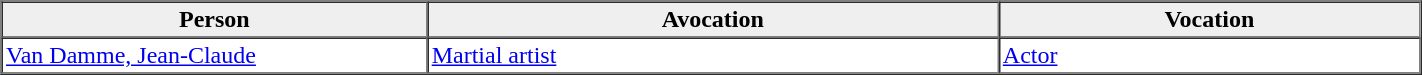<table border=1 cellpadding=2 cellspacing=0 width=75%>
<tr style="background:#efefef">
<th width=30%>Person</th>
<th>Avocation</th>
<th>Vocation</th>
</tr>
<tr>
<td><a href='#'>Van Damme, Jean-Claude</a></td>
<td><a href='#'>Martial artist</a></td>
<td><a href='#'>Actor</a></td>
</tr>
</table>
